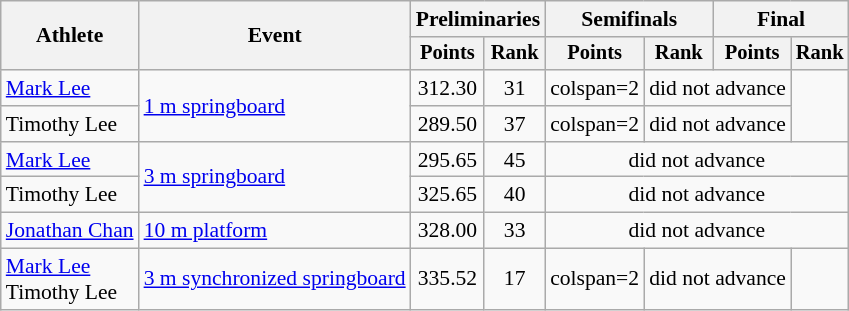<table class=wikitable style="font-size:90%;">
<tr>
<th rowspan="2">Athlete</th>
<th rowspan="2">Event</th>
<th colspan="2">Preliminaries</th>
<th colspan="2">Semifinals</th>
<th colspan="2">Final</th>
</tr>
<tr style="font-size:95%">
<th>Points</th>
<th>Rank</th>
<th>Points</th>
<th>Rank</th>
<th>Points</th>
<th>Rank</th>
</tr>
<tr align=center>
<td align=left><a href='#'>Mark Lee</a></td>
<td align=left rowspan=2><a href='#'>1 m springboard</a></td>
<td>312.30</td>
<td>31</td>
<td>colspan=2 </td>
<td colspan=2>did not advance</td>
</tr>
<tr align=center>
<td align=left>Timothy Lee</td>
<td>289.50</td>
<td>37</td>
<td>colspan=2 </td>
<td colspan=2>did not advance</td>
</tr>
<tr align=center>
<td align=left><a href='#'>Mark Lee</a></td>
<td align=left rowspan=2><a href='#'>3 m springboard</a></td>
<td>295.65</td>
<td>45</td>
<td colspan=4>did not advance</td>
</tr>
<tr align=center>
<td align=left>Timothy Lee</td>
<td>325.65</td>
<td>40</td>
<td colspan=4>did not advance</td>
</tr>
<tr align=center>
<td align=left><a href='#'>Jonathan Chan</a></td>
<td align=left><a href='#'>10 m platform</a></td>
<td>328.00</td>
<td>33</td>
<td colspan=4>did not advance</td>
</tr>
<tr align=center>
<td align=left><a href='#'>Mark Lee</a><br>Timothy Lee</td>
<td align=left><a href='#'>3 m synchronized springboard</a></td>
<td>335.52</td>
<td>17</td>
<td>colspan=2 </td>
<td colspan=2>did not advance</td>
</tr>
</table>
